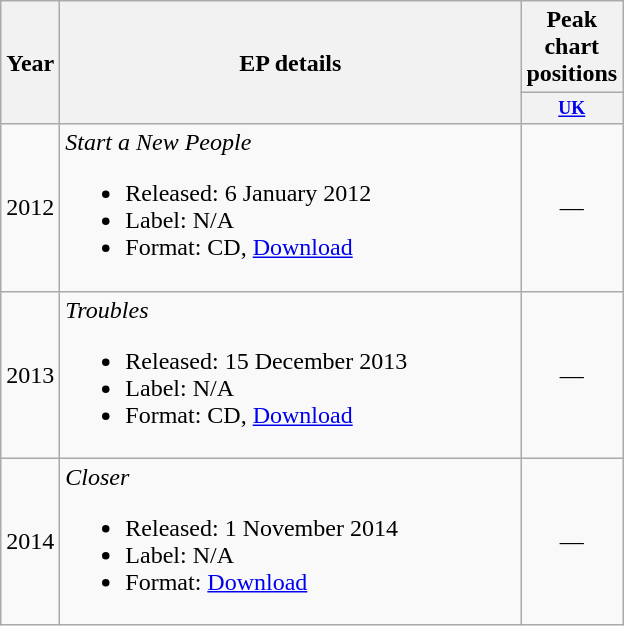<table class="wikitable" border="1">
<tr>
<th rowspan="2">Year</th>
<th rowspan="2" width="300">EP details</th>
<th>Peak chart positions</th>
</tr>
<tr>
<th style="width:3em;font-size:75%;"><a href='#'>UK</a><br></th>
</tr>
<tr>
<td>2012</td>
<td><em>Start a New People</em><br><ul><li>Released: 6 January 2012</li><li>Label: N/A</li><li>Format: CD, <a href='#'>Download</a></li></ul></td>
<td align="center">—</td>
</tr>
<tr>
<td>2013</td>
<td><em>Troubles</em><br><ul><li>Released: 15 December 2013</li><li>Label: N/A</li><li>Format: CD, <a href='#'>Download</a></li></ul></td>
<td align="center">—</td>
</tr>
<tr>
<td>2014</td>
<td><em>Closer</em><br><ul><li>Released: 1 November 2014</li><li>Label: N/A</li><li>Format: <a href='#'>Download</a></li></ul></td>
<td align="center">—</td>
</tr>
</table>
